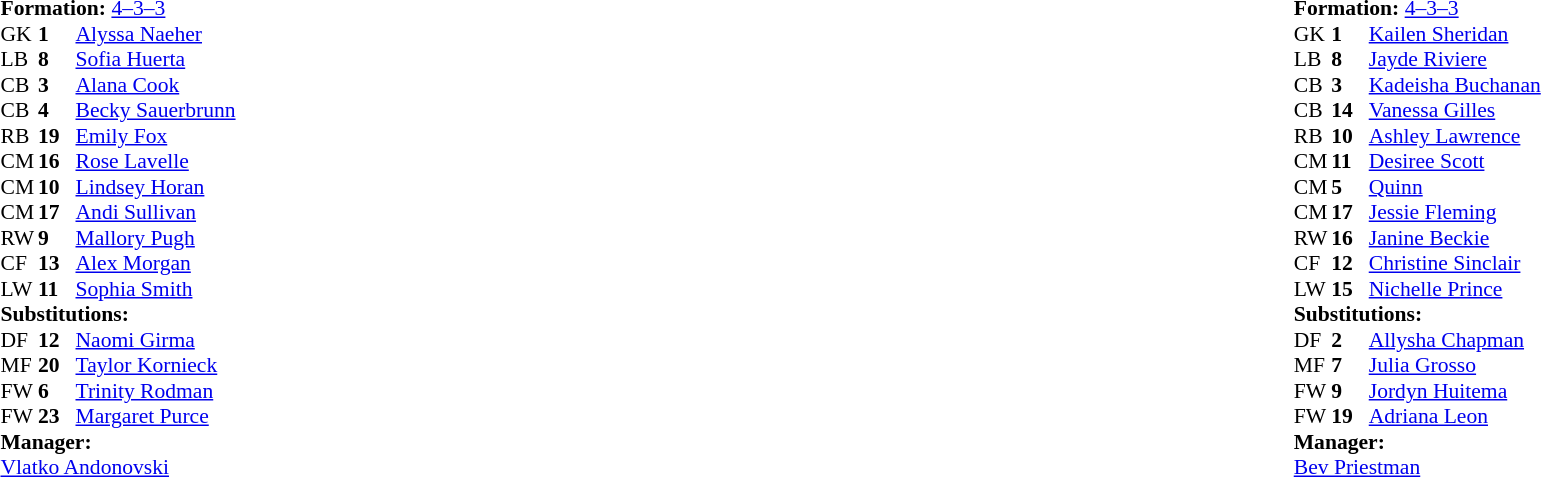<table width="100%">
<tr>
<td valign="top" width="50%"><br><table style="font-size:90%" cellspacing="0" cellpadding="0">
<tr>
<th width=25></th>
<th width=25></th>
</tr>
<tr>
<td colspan=3><strong>Formation:</strong> <a href='#'>4–3–3</a></td>
</tr>
<tr>
<td>GK</td>
<td><strong>1</strong></td>
<td><a href='#'>Alyssa Naeher</a></td>
</tr>
<tr>
<td>LB</td>
<td><strong>8</strong></td>
<td><a href='#'>Sofia Huerta</a></td>
</tr>
<tr>
<td>CB</td>
<td><strong>3</strong></td>
<td><a href='#'>Alana Cook</a></td>
</tr>
<tr>
<td>CB</td>
<td><strong>4</strong></td>
<td><a href='#'>Becky Sauerbrunn</a></td>
</tr>
<tr>
<td>RB</td>
<td><strong>19</strong></td>
<td><a href='#'>Emily Fox</a></td>
</tr>
<tr>
<td>CM</td>
<td><strong>16</strong></td>
<td><a href='#'>Rose Lavelle</a></td>
<td></td>
</tr>
<tr>
<td>CM</td>
<td><strong>10</strong></td>
<td><a href='#'>Lindsey Horan</a></td>
<td></td>
</tr>
<tr>
<td>CM</td>
<td><strong>17</strong></td>
<td><a href='#'>Andi Sullivan</a></td>
</tr>
<tr>
<td>RW</td>
<td><strong>9</strong></td>
<td><a href='#'>Mallory Pugh</a></td>
<td></td>
</tr>
<tr>
<td>CF</td>
<td><strong>13</strong></td>
<td><a href='#'>Alex Morgan</a></td>
<td></td>
</tr>
<tr>
<td>LW</td>
<td><strong>11</strong></td>
<td><a href='#'>Sophia Smith</a></td>
<td></td>
</tr>
<tr>
<td colspan=3><strong>Substitutions:</strong></td>
</tr>
<tr>
<td>DF</td>
<td><strong>12</strong></td>
<td><a href='#'>Naomi Girma</a></td>
<td></td>
</tr>
<tr>
<td>MF</td>
<td><strong>20</strong></td>
<td><a href='#'>Taylor Kornieck</a></td>
<td></td>
</tr>
<tr>
<td>FW</td>
<td><strong>6</strong></td>
<td><a href='#'>Trinity Rodman</a></td>
<td></td>
</tr>
<tr>
<td>FW</td>
<td><strong>23</strong></td>
<td><a href='#'>Margaret Purce</a></td>
<td></td>
</tr>
<tr>
<td colspan=3><strong>Manager:</strong></td>
</tr>
<tr>
<td colspan=3> <a href='#'>Vlatko Andonovski</a></td>
</tr>
</table>
</td>
<td valign="top" width="50%"><br><table style="font-size:90%; margin:auto" cellspacing="0" cellpadding="0">
<tr>
<th width=25></th>
<th width=25></th>
</tr>
<tr>
<td colspan=3><strong>Formation:</strong> <a href='#'>4–3–3</a></td>
</tr>
<tr>
<td>GK</td>
<td><strong>1</strong></td>
<td><a href='#'>Kailen Sheridan</a></td>
</tr>
<tr>
<td>LB</td>
<td><strong>8</strong></td>
<td><a href='#'>Jayde Riviere</a></td>
<td></td>
</tr>
<tr>
<td>CB</td>
<td><strong>3</strong></td>
<td><a href='#'>Kadeisha Buchanan</a></td>
</tr>
<tr>
<td>CB</td>
<td><strong>14</strong></td>
<td><a href='#'>Vanessa Gilles</a></td>
</tr>
<tr>
<td>RB</td>
<td><strong>10</strong></td>
<td><a href='#'>Ashley Lawrence</a></td>
</tr>
<tr>
<td>CM</td>
<td><strong>11</strong></td>
<td><a href='#'>Desiree Scott</a></td>
</tr>
<tr>
<td>CM</td>
<td><strong>5</strong></td>
<td><a href='#'>Quinn</a></td>
<td></td>
</tr>
<tr>
<td>CM</td>
<td><strong>17</strong></td>
<td><a href='#'>Jessie Fleming</a></td>
</tr>
<tr>
<td>RW</td>
<td><strong>16</strong></td>
<td><a href='#'>Janine Beckie</a></td>
</tr>
<tr>
<td>CF</td>
<td><strong>12</strong></td>
<td><a href='#'>Christine Sinclair</a></td>
<td> </td>
</tr>
<tr>
<td>LW</td>
<td><strong>15</strong></td>
<td><a href='#'>Nichelle Prince</a></td>
<td></td>
</tr>
<tr>
<td colspan=3><strong>Substitutions:</strong></td>
</tr>
<tr>
<td>DF</td>
<td><strong>2</strong></td>
<td><a href='#'>Allysha Chapman</a></td>
<td></td>
</tr>
<tr>
<td>MF</td>
<td><strong>7</strong></td>
<td><a href='#'>Julia Grosso</a></td>
<td></td>
</tr>
<tr>
<td>FW</td>
<td><strong>9</strong></td>
<td><a href='#'>Jordyn Huitema</a></td>
<td></td>
</tr>
<tr>
<td>FW</td>
<td><strong>19</strong></td>
<td><a href='#'>Adriana Leon</a></td>
<td></td>
</tr>
<tr>
<td colspan=3><strong>Manager:</strong></td>
</tr>
<tr>
<td colspan=3> <a href='#'>Bev Priestman</a></td>
</tr>
</table>
</td>
</tr>
</table>
